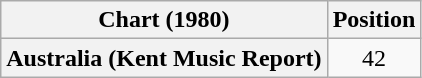<table class="wikitable plainrowheaders" style="text-align:center">
<tr>
<th scope="col">Chart (1980)</th>
<th scope="col">Position</th>
</tr>
<tr>
<th scope="row">Australia (Kent Music Report)</th>
<td>42</td>
</tr>
</table>
